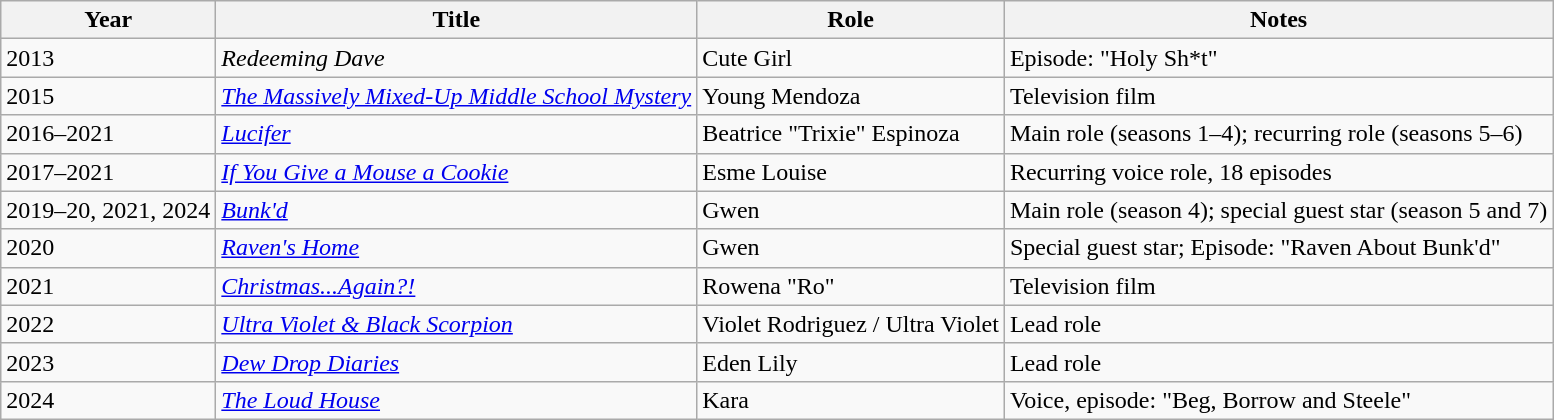<table class="wikitable">
<tr>
<th>Year</th>
<th>Title</th>
<th>Role</th>
<th>Notes</th>
</tr>
<tr>
<td>2013</td>
<td><em>Redeeming Dave</em></td>
<td>Cute Girl</td>
<td>Episode: "Holy Sh*t"</td>
</tr>
<tr>
<td>2015</td>
<td><em><a href='#'>The Massively Mixed-Up Middle School Mystery</a></em></td>
<td>Young Mendoza</td>
<td>Television film</td>
</tr>
<tr>
<td>2016–2021</td>
<td><em><a href='#'>Lucifer</a></em></td>
<td>Beatrice "Trixie" Espinoza</td>
<td>Main role (seasons 1–4); recurring role (seasons 5–6)</td>
</tr>
<tr>
<td>2017–2021</td>
<td><em><a href='#'>If You Give a Mouse a Cookie</a></em></td>
<td>Esme Louise</td>
<td>Recurring voice role, 18 episodes</td>
</tr>
<tr>
<td>2019–20, 2021, 2024</td>
<td><em><a href='#'>Bunk'd</a></em></td>
<td>Gwen</td>
<td>Main role (season 4); special guest star (season 5 and 7)</td>
</tr>
<tr>
<td>2020</td>
<td><em><a href='#'>Raven's Home</a></em></td>
<td>Gwen</td>
<td>Special guest star; Episode: "Raven About Bunk'd"</td>
</tr>
<tr>
<td>2021</td>
<td><em><a href='#'>Christmas...Again?!</a></em></td>
<td>Rowena "Ro"</td>
<td>Television film</td>
</tr>
<tr>
<td>2022</td>
<td><em><a href='#'>Ultra Violet & Black Scorpion</a></em></td>
<td>Violet Rodriguez / Ultra Violet</td>
<td>Lead role</td>
</tr>
<tr>
<td>2023</td>
<td><em><a href='#'>Dew Drop Diaries</a></em></td>
<td>Eden Lily</td>
<td>Lead role</td>
</tr>
<tr>
<td>2024</td>
<td><em><a href='#'>The Loud House</a></em></td>
<td>Kara</td>
<td>Voice, episode: "Beg, Borrow and Steele"</td>
</tr>
</table>
